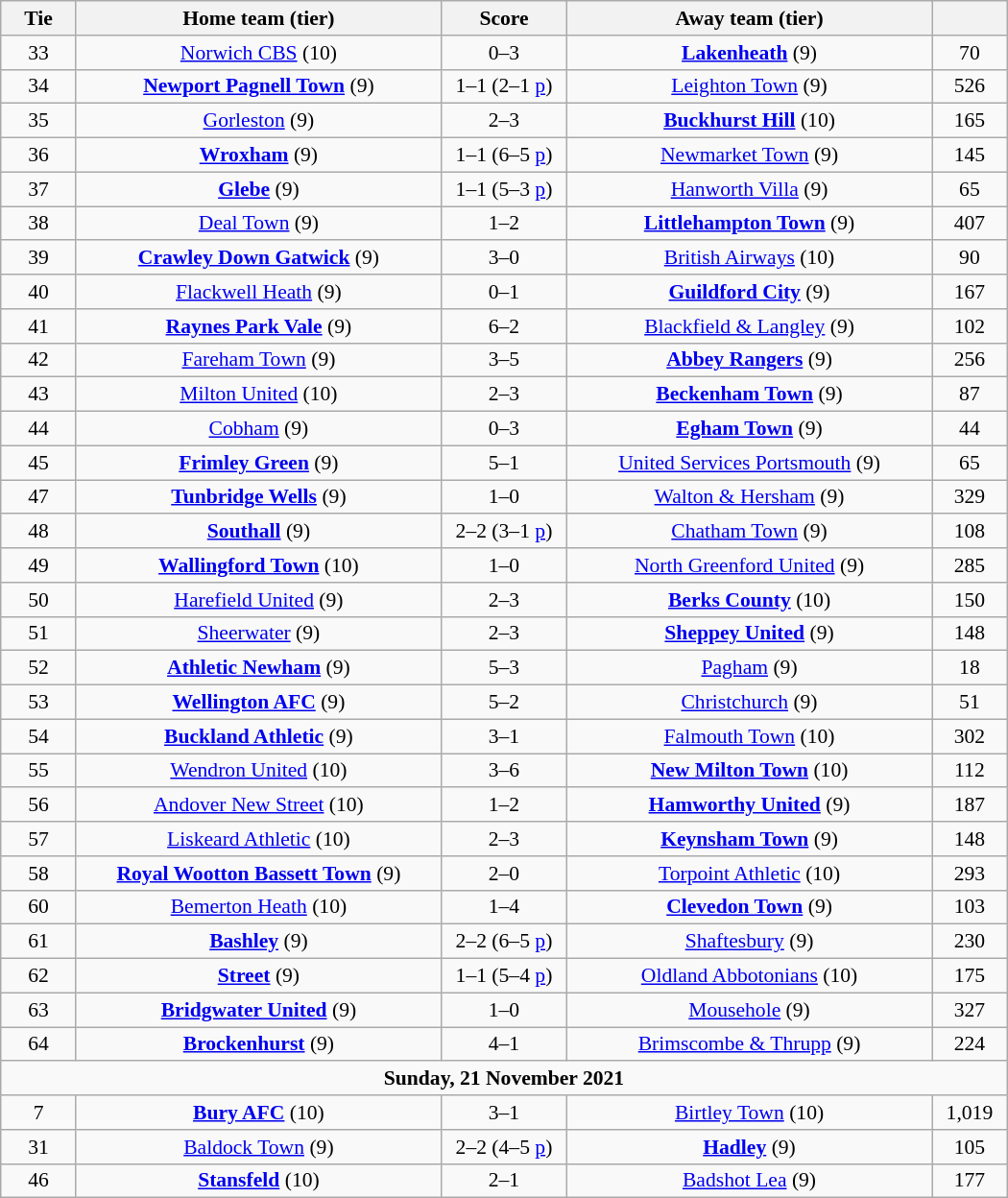<table class="wikitable" style="width:700px;text-align:center;font-size:90%">
<tr>
<th scope="col" style="width: 7.50%">Tie</th>
<th scope="col" style="width:36.25%">Home team (tier)</th>
<th scope="col" style="width:12.50%">Score</th>
<th scope="col" style="width:36.25%">Away team (tier)</th>
<th scope="col" style="width: 7.50%"></th>
</tr>
<tr>
<td>33</td>
<td><a href='#'>Norwich CBS</a> (10)</td>
<td>0–3</td>
<td><strong><a href='#'>Lakenheath</a></strong> (9)</td>
<td>70</td>
</tr>
<tr>
<td>34</td>
<td><strong><a href='#'>Newport Pagnell Town</a></strong> (9)</td>
<td>1–1 (2–1 <a href='#'>p</a>)</td>
<td><a href='#'>Leighton Town</a> (9)</td>
<td>526</td>
</tr>
<tr>
<td>35</td>
<td><a href='#'>Gorleston</a> (9)</td>
<td>2–3</td>
<td><strong><a href='#'>Buckhurst Hill</a></strong> (10)</td>
<td>165</td>
</tr>
<tr>
<td>36</td>
<td><strong><a href='#'>Wroxham</a></strong> (9)</td>
<td>1–1 (6–5 <a href='#'>p</a>)</td>
<td><a href='#'>Newmarket Town</a> (9)</td>
<td>145</td>
</tr>
<tr>
<td>37</td>
<td><strong><a href='#'>Glebe</a></strong> (9)</td>
<td>1–1 (5–3 <a href='#'>p</a>)</td>
<td><a href='#'>Hanworth Villa</a> (9)</td>
<td>65</td>
</tr>
<tr>
<td>38</td>
<td><a href='#'>Deal Town</a> (9)</td>
<td>1–2</td>
<td><strong><a href='#'>Littlehampton Town</a></strong> (9)</td>
<td>407</td>
</tr>
<tr>
<td>39</td>
<td><strong><a href='#'>Crawley Down Gatwick</a></strong> (9)</td>
<td>3–0</td>
<td><a href='#'>British Airways</a> (10)</td>
<td>90</td>
</tr>
<tr>
<td>40</td>
<td><a href='#'>Flackwell Heath</a> (9)</td>
<td>0–1</td>
<td><strong><a href='#'>Guildford City</a></strong> (9)</td>
<td>167</td>
</tr>
<tr>
<td>41</td>
<td><strong><a href='#'>Raynes Park Vale</a></strong> (9)</td>
<td>6–2</td>
<td><a href='#'>Blackfield & Langley</a> (9)</td>
<td>102</td>
</tr>
<tr>
<td>42</td>
<td><a href='#'>Fareham Town</a> (9)</td>
<td>3–5</td>
<td><strong><a href='#'>Abbey Rangers</a></strong> (9)</td>
<td>256</td>
</tr>
<tr>
<td>43</td>
<td><a href='#'>Milton United</a> (10)</td>
<td>2–3</td>
<td><strong><a href='#'>Beckenham Town</a></strong> (9)</td>
<td>87</td>
</tr>
<tr>
<td>44</td>
<td><a href='#'>Cobham</a> (9)</td>
<td>0–3</td>
<td><strong><a href='#'>Egham Town</a></strong> (9)</td>
<td>44</td>
</tr>
<tr>
<td>45</td>
<td><strong><a href='#'>Frimley Green</a></strong> (9)</td>
<td>5–1</td>
<td><a href='#'>United Services Portsmouth</a> (9)</td>
<td>65</td>
</tr>
<tr>
<td>47</td>
<td><strong><a href='#'>Tunbridge Wells</a></strong> (9)</td>
<td>1–0</td>
<td><a href='#'>Walton & Hersham</a> (9)</td>
<td>329</td>
</tr>
<tr>
<td>48</td>
<td><strong><a href='#'>Southall</a></strong> (9)</td>
<td>2–2 (3–1 <a href='#'>p</a>)</td>
<td><a href='#'>Chatham Town</a> (9)</td>
<td>108</td>
</tr>
<tr>
<td>49</td>
<td><strong><a href='#'>Wallingford Town</a></strong> (10)</td>
<td>1–0</td>
<td><a href='#'>North Greenford United</a> (9)</td>
<td>285</td>
</tr>
<tr>
<td>50</td>
<td><a href='#'>Harefield United</a> (9)</td>
<td>2–3</td>
<td><strong><a href='#'>Berks County</a></strong> (10)</td>
<td>150</td>
</tr>
<tr>
<td>51</td>
<td><a href='#'>Sheerwater</a> (9)</td>
<td>2–3</td>
<td><strong><a href='#'>Sheppey United</a></strong> (9)</td>
<td>148</td>
</tr>
<tr>
<td>52</td>
<td><strong><a href='#'>Athletic Newham</a></strong> (9)</td>
<td>5–3</td>
<td><a href='#'>Pagham</a> (9)</td>
<td>18</td>
</tr>
<tr>
<td>53</td>
<td><strong><a href='#'>Wellington AFC</a></strong> (9)</td>
<td>5–2</td>
<td><a href='#'>Christchurch</a> (9)</td>
<td>51</td>
</tr>
<tr>
<td>54</td>
<td><strong><a href='#'>Buckland Athletic</a></strong> (9)</td>
<td>3–1</td>
<td><a href='#'>Falmouth Town</a> (10)</td>
<td>302</td>
</tr>
<tr>
<td>55</td>
<td><a href='#'>Wendron United</a> (10)</td>
<td>3–6</td>
<td><strong><a href='#'>New Milton Town</a></strong> (10)</td>
<td>112</td>
</tr>
<tr>
<td>56</td>
<td><a href='#'>Andover New Street</a> (10)</td>
<td>1–2</td>
<td><strong><a href='#'>Hamworthy United</a></strong> (9)</td>
<td>187</td>
</tr>
<tr>
<td>57</td>
<td><a href='#'>Liskeard Athletic</a> (10)</td>
<td>2–3</td>
<td><strong><a href='#'>Keynsham Town</a></strong> (9)</td>
<td>148</td>
</tr>
<tr>
<td>58</td>
<td><strong><a href='#'>Royal Wootton Bassett Town</a></strong> (9)</td>
<td>2–0</td>
<td><a href='#'>Torpoint Athletic</a> (10)</td>
<td>293</td>
</tr>
<tr>
<td>60</td>
<td><a href='#'>Bemerton Heath</a> (10)</td>
<td>1–4</td>
<td><strong><a href='#'>Clevedon Town</a></strong> (9)</td>
<td>103</td>
</tr>
<tr>
<td>61</td>
<td><strong><a href='#'>Bashley</a></strong> (9)</td>
<td>2–2 (6–5 <a href='#'>p</a>)</td>
<td><a href='#'>Shaftesbury</a> (9)</td>
<td>230</td>
</tr>
<tr>
<td>62</td>
<td><strong><a href='#'>Street</a></strong> (9)</td>
<td>1–1 (5–4 <a href='#'>p</a>)</td>
<td><a href='#'>Oldland Abbotonians</a> (10)</td>
<td>175</td>
</tr>
<tr>
<td>63</td>
<td><strong><a href='#'>Bridgwater United</a></strong> (9)</td>
<td>1–0</td>
<td><a href='#'>Mousehole</a> (9)</td>
<td>327</td>
</tr>
<tr>
<td>64</td>
<td><strong><a href='#'>Brockenhurst</a></strong> (9)</td>
<td>4–1</td>
<td><a href='#'>Brimscombe & Thrupp</a> (9)</td>
<td>224</td>
</tr>
<tr>
<td colspan="5"><strong>Sunday, 21 November 2021</strong></td>
</tr>
<tr>
<td>7</td>
<td><strong><a href='#'>Bury AFC</a></strong> (10)</td>
<td>3–1</td>
<td><a href='#'>Birtley Town</a> (10)</td>
<td>1,019</td>
</tr>
<tr>
<td>31</td>
<td><a href='#'>Baldock Town</a> (9)</td>
<td>2–2 (4–5 <a href='#'>p</a>)</td>
<td><strong><a href='#'>Hadley</a></strong> (9)</td>
<td>105</td>
</tr>
<tr>
<td>46</td>
<td><strong><a href='#'>Stansfeld</a></strong> (10)</td>
<td>2–1</td>
<td><a href='#'>Badshot Lea</a> (9)</td>
<td>177</td>
</tr>
</table>
